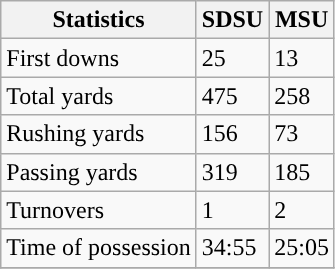<table class="wikitable">
<tr>
<th>Statistics</th>
<th>SDSU</th>
<th>MSU</th>
</tr>
<tr>
<td>First downs</td>
<td>25</td>
<td>13</td>
</tr>
<tr>
<td>Total yards</td>
<td>475</td>
<td>258</td>
</tr>
<tr>
<td>Rushing yards</td>
<td>156</td>
<td>73</td>
</tr>
<tr>
<td>Passing yards</td>
<td>319</td>
<td>185</td>
</tr>
<tr>
<td>Turnovers</td>
<td>1</td>
<td>2</td>
</tr>
<tr>
<td>Time of possession</td>
<td>34:55</td>
<td>25:05</td>
</tr>
<tr>
</tr>
</table>
